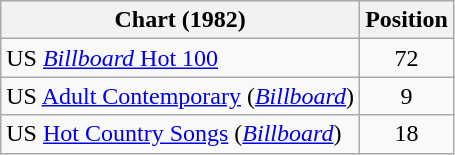<table class="wikitable sortable">
<tr>
<th>Chart (1982)</th>
<th>Position</th>
</tr>
<tr>
<td>US <a href='#'><em>Billboard</em> Hot 100</a></td>
<td align="center">72</td>
</tr>
<tr>
<td>US <a href='#'>Adult Contemporary</a> (<em><a href='#'>Billboard</a></em>)</td>
<td align="center">9</td>
</tr>
<tr>
<td>US <a href='#'>Hot Country Songs</a> (<em><a href='#'>Billboard</a></em>)</td>
<td align="center">18</td>
</tr>
</table>
